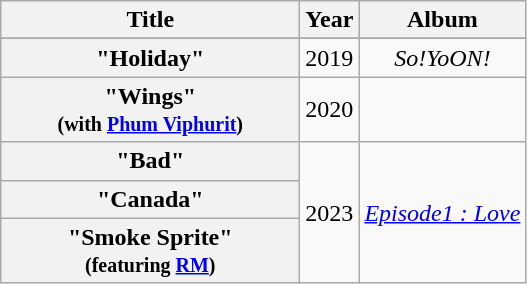<table class="wikitable plainrowheaders" style="text-align:center;" id="singlestable">
<tr>
<th style="width:12em;">Title</th>
<th>Year</th>
<th>Album</th>
</tr>
<tr>
</tr>
<tr>
<th scope="row">"Holiday"</th>
<td>2019</td>
<td><em>So!YoON!</em></td>
</tr>
<tr>
<th scope="row">"Wings"<br><small>(with <a href='#'>Phum Viphurit</a>)</small></th>
<td>2020</td>
<td></td>
</tr>
<tr>
<th scope="row">"Bad"</th>
<td rowspan="3">2023</td>
<td rowspan="3"><em><a href='#'>Episode1 : Love</a></em></td>
</tr>
<tr>
<th scope="row">"Canada"</th>
</tr>
<tr>
<th scope="row">"Smoke Sprite"<br><small>(featuring <a href='#'>RM</a>)</small></th>
</tr>
</table>
